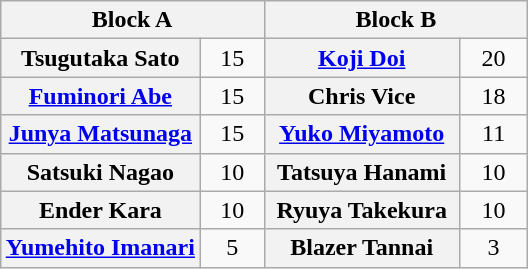<table class="wikitable" style="margin: 1em auto 1em auto;text-align:center">
<tr>
<th colspan="2" style="width:50%">Block A</th>
<th colspan="2" style="width:50%">Block B</th>
</tr>
<tr>
<th>Tsugutaka Sato</th>
<td style="width:35px">15</td>
<th><a href='#'>Koji Doi</a></th>
<td style="width:35px">20</td>
</tr>
<tr>
<th><a href='#'>Fuminori Abe</a></th>
<td>15</td>
<th>Chris Vice</th>
<td>18</td>
</tr>
<tr>
<th><a href='#'>Junya Matsunaga</a></th>
<td>15</td>
<th><a href='#'>Yuko Miyamoto</a></th>
<td>11</td>
</tr>
<tr>
<th>Satsuki Nagao</th>
<td>10</td>
<th>Tatsuya Hanami</th>
<td>10</td>
</tr>
<tr>
<th>Ender Kara</th>
<td>10</td>
<th>Ryuya Takekura</th>
<td>10</td>
</tr>
<tr>
<th><a href='#'>Yumehito Imanari</a></th>
<td>5</td>
<th>Blazer Tannai</th>
<td>3</td>
</tr>
</table>
